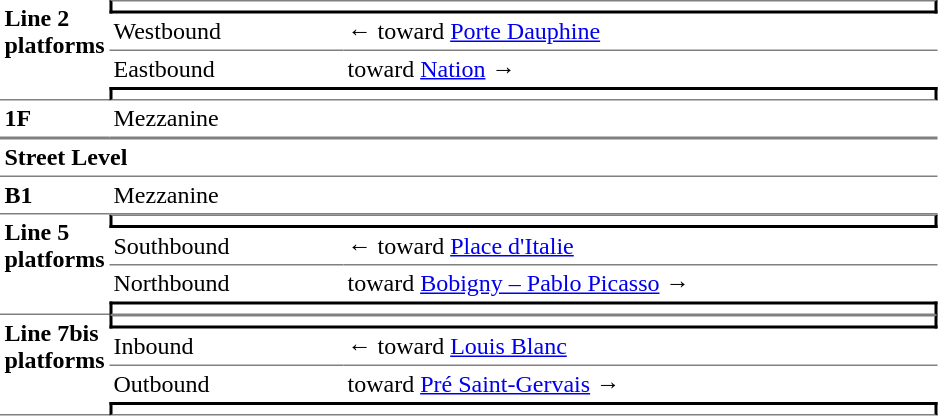<table cellspacing="0" cellpadding="3" border="0">
<tr>
<td rowspan="4" style="border-bottom:solid 1px gray;" width="50" valign="top"><strong>Line 2 platforms</strong></td>
<td colspan="2" style="border-top:solid 1px gray;border-right:solid 2px black;border-left:solid 2px black;border-bottom:solid 2px black;text-align:center;"></td>
</tr>
<tr>
<td style="border-bottom:solid 1px gray;" width="150">Westbound</td>
<td style="border-bottom:solid 1px gray;" width="390">←   toward <a href='#'>Porte Dauphine</a> </td>
</tr>
<tr>
<td>Eastbound</td>
<td>   toward <a href='#'>Nation</a>  →</td>
</tr>
<tr>
<td colspan="2" style="border-top:solid 2px black;border-right:solid 2px black;border-left:solid 2px black;border-bottom:solid 1px gray;text-align:center;"></td>
</tr>
<tr>
<td data-darkreader-inline-border-bottom="" style="border-bottom:solid 1px gray;" width="50" valign="top"><strong>1F</strong></td>
<td colspan="2" data-darkreader-inline-border-bottom="" style="border-bottom:solid 1px gray;" width="100" valign="top">Mezzanine</td>
</tr>
<tr>
<td colspan="3" data-darkreader-inline-border-top="" data-darkreader-inline-border-bottom="" style="border-bottom:solid 1px gray;border-top:solid 1px gray;" width="50" valign="top"><strong>Street Level</strong></td>
</tr>
<tr>
<td data-darkreader-inline-border-bottom="" style="border-bottom:solid 1px gray;" width="50" valign="top"><strong>B1</strong></td>
<td colspan="2" data-darkreader-inline-border-bottom="" style="border-bottom:solid 1px gray;" width="100" valign="top">Mezzanine</td>
</tr>
<tr>
<td rowspan="4" style="border-bottom:solid 1px gray;" width="50" valign="top"><strong>Line 5 platforms</strong></td>
<td colspan="2" style="border-top:solid 1px gray;border-right:solid 2px black;border-left:solid 2px black;border-bottom:solid 2px black;text-align:center;"></td>
</tr>
<tr>
<td style="border-bottom:solid 1px gray;" width="100">Southbound</td>
<td style="border-bottom:solid 1px gray;" width="390">←   toward <a href='#'>Place d'Italie</a> </td>
</tr>
<tr>
<td>Northbound</td>
<td>   toward <a href='#'>Bobigny – Pablo Picasso</a>  →</td>
</tr>
<tr>
<td colspan="2" style="border-top:solid 2px black;border-right:solid 2px black;border-left:solid 2px black;border-bottom:solid 1px gray;text-align:center;"></td>
</tr>
<tr>
<td rowspan="4" style="border-bottom:solid 1px gray;" width="50" valign="top"><strong>Line 7bis platforms</strong></td>
<td colspan="2" style="border-top:solid 1px gray;border-right:solid 2px black;border-left:solid 2px black;border-bottom:solid 2px black;text-align:center;"></td>
</tr>
<tr>
<td style="border-bottom:solid 1px gray;" width="100">Inbound</td>
<td style="border-bottom:solid 1px gray;" width="390">←   toward <a href='#'>Louis Blanc</a> </td>
</tr>
<tr>
<td>Outbound</td>
<td>   toward <a href='#'>Pré Saint-Gervais</a>  →</td>
</tr>
<tr>
<td colspan="2" style="border-top:solid 2px black;border-right:solid 2px black;border-left:solid 2px black;border-bottom:solid 1px gray;text-align:center;"></td>
</tr>
</table>
